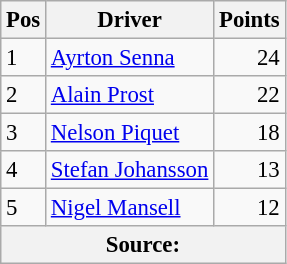<table class="wikitable" style="font-size: 95%;">
<tr>
<th>Pos</th>
<th>Driver</th>
<th>Points</th>
</tr>
<tr>
<td>1</td>
<td> <a href='#'>Ayrton Senna</a></td>
<td align="right">24</td>
</tr>
<tr>
<td>2</td>
<td> <a href='#'>Alain Prost</a></td>
<td align="right">22</td>
</tr>
<tr>
<td>3</td>
<td> <a href='#'>Nelson Piquet</a></td>
<td align="right">18</td>
</tr>
<tr>
<td>4</td>
<td> <a href='#'>Stefan Johansson</a></td>
<td align="right">13</td>
</tr>
<tr>
<td>5</td>
<td> <a href='#'>Nigel Mansell</a></td>
<td align="right">12</td>
</tr>
<tr>
<th colspan=4>Source: </th>
</tr>
</table>
